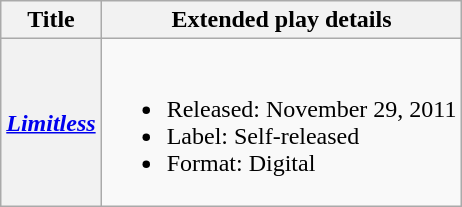<table class="wikitable plainrowheaders">
<tr>
<th>Title</th>
<th>Extended play details</th>
</tr>
<tr>
<th scope="row"><em><a href='#'>Limitless</a></em></th>
<td><br><ul><li>Released: November 29, 2011</li><li>Label: Self-released</li><li>Format: Digital</li></ul></td>
</tr>
</table>
